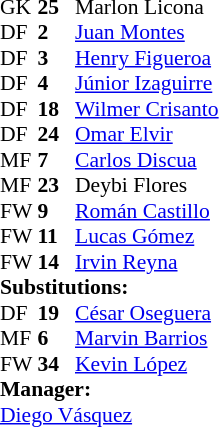<table style = "font-size: 90%" cellspacing = "0" cellpadding = "0">
<tr>
<td colspan = 4></td>
</tr>
<tr>
<th style="width:25px;"></th>
<th style="width:25px;"></th>
</tr>
<tr>
<td>GK</td>
<td><strong>25</strong></td>
<td> Marlon Licona</td>
</tr>
<tr>
<td>DF</td>
<td><strong>2</strong></td>
<td> <a href='#'>Juan Montes</a></td>
</tr>
<tr>
<td>DF</td>
<td><strong>3</strong></td>
<td> <a href='#'>Henry Figueroa</a></td>
</tr>
<tr>
<td>DF</td>
<td><strong>4</strong></td>
<td> <a href='#'>Júnior Izaguirre</a></td>
</tr>
<tr>
<td>DF</td>
<td><strong>18</strong></td>
<td> <a href='#'>Wilmer Crisanto</a></td>
<td></td>
<td></td>
</tr>
<tr>
<td>DF</td>
<td><strong>24</strong></td>
<td> <a href='#'>Omar Elvir</a></td>
<td></td>
<td></td>
</tr>
<tr>
<td>MF</td>
<td><strong>7</strong></td>
<td> <a href='#'>Carlos Discua</a></td>
</tr>
<tr>
<td>MF</td>
<td><strong>23</strong></td>
<td> Deybi Flores</td>
</tr>
<tr>
<td>FW</td>
<td><strong>9</strong></td>
<td> <a href='#'>Román Castillo</a></td>
</tr>
<tr>
<td>FW</td>
<td><strong>11</strong></td>
<td> <a href='#'>Lucas Gómez</a></td>
<td></td>
<td></td>
</tr>
<tr>
<td>FW</td>
<td><strong>14</strong></td>
<td> <a href='#'>Irvin Reyna</a></td>
</tr>
<tr>
<td colspan = 3><strong>Substitutions:</strong></td>
</tr>
<tr>
<td>DF</td>
<td><strong>19</strong></td>
<td> <a href='#'>César Oseguera</a></td>
<td></td>
<td></td>
</tr>
<tr>
<td>MF</td>
<td><strong>6</strong></td>
<td> <a href='#'>Marvin Barrios</a></td>
<td></td>
<td></td>
</tr>
<tr>
<td>FW</td>
<td><strong>34</strong></td>
<td> <a href='#'>Kevin López</a></td>
<td></td>
<td></td>
</tr>
<tr>
<td colspan = 3><strong>Manager:</strong></td>
</tr>
<tr>
<td colspan = 3> <a href='#'>Diego Vásquez</a></td>
</tr>
</table>
